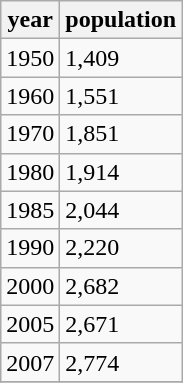<table class="wikitable">
<tr>
<th>year</th>
<th>population</th>
</tr>
<tr>
<td>1950</td>
<td>1,409</td>
</tr>
<tr>
<td>1960</td>
<td>1,551</td>
</tr>
<tr>
<td>1970</td>
<td>1,851</td>
</tr>
<tr>
<td>1980</td>
<td>1,914</td>
</tr>
<tr>
<td>1985</td>
<td>2,044</td>
</tr>
<tr>
<td>1990</td>
<td>2,220</td>
</tr>
<tr>
<td>2000</td>
<td>2,682</td>
</tr>
<tr>
<td>2005</td>
<td>2,671</td>
</tr>
<tr>
<td>2007</td>
<td>2,774</td>
</tr>
<tr>
</tr>
</table>
